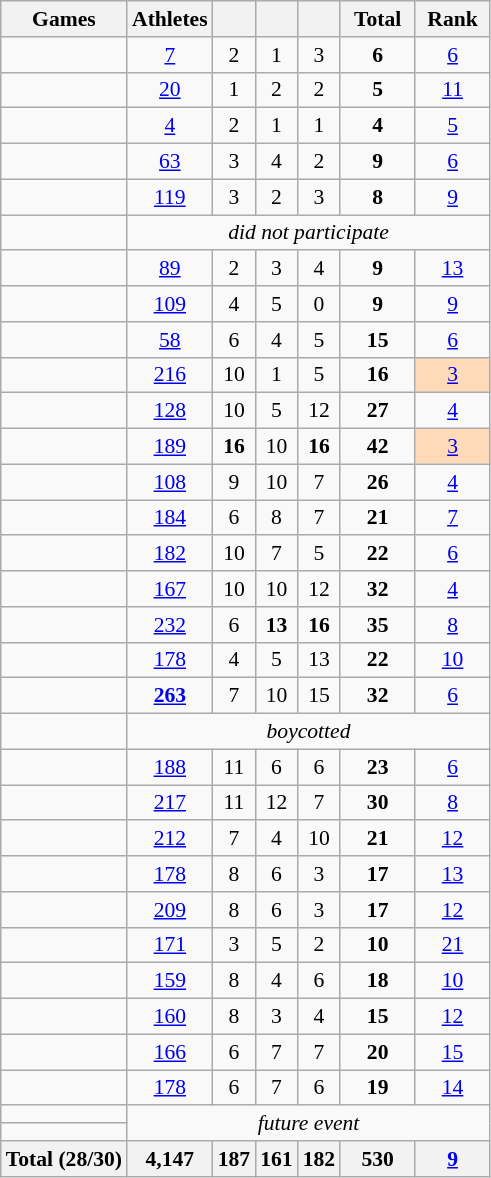<table class="wikitable" style="text-align:center; font-size:90%;">
<tr>
<th>Games</th>
<th>Athletes</th>
<th width:3em; font-weight:bold;"></th>
<th width:3em; font-weight:bold;"></th>
<th width:3em; font-weight:bold;"></th>
<th style="width:3em; font-weight:bold;">Total</th>
<th style="width:3em; font-weight:bold;">Rank</th>
</tr>
<tr>
<td align=left> </td>
<td><a href='#'>7</a></td>
<td>2</td>
<td>1</td>
<td>3</td>
<td><strong>6</strong></td>
<td><a href='#'>6</a></td>
</tr>
<tr>
<td align=left> </td>
<td><a href='#'>20</a></td>
<td>1</td>
<td>2</td>
<td>2</td>
<td><strong>5</strong></td>
<td><a href='#'>11</a></td>
</tr>
<tr>
<td align=left> </td>
<td><a href='#'>4</a></td>
<td>2</td>
<td>1</td>
<td>1</td>
<td><strong>4</strong></td>
<td><a href='#'>5</a></td>
</tr>
<tr>
<td align=left> </td>
<td><a href='#'>63</a></td>
<td>3</td>
<td>4</td>
<td>2</td>
<td><strong>9</strong></td>
<td><a href='#'>6</a></td>
</tr>
<tr>
<td align=left> </td>
<td><a href='#'>119</a></td>
<td>3</td>
<td>2</td>
<td>3</td>
<td><strong>8</strong></td>
<td><a href='#'>9</a></td>
</tr>
<tr>
<td align=left> </td>
<td colspan=6><em>did not participate</em></td>
</tr>
<tr>
<td align=left> </td>
<td><a href='#'>89</a></td>
<td>2</td>
<td>3</td>
<td>4</td>
<td><strong>9</strong></td>
<td><a href='#'>13</a></td>
</tr>
<tr>
<td align=left> </td>
<td><a href='#'>109</a></td>
<td>4</td>
<td>5</td>
<td>0</td>
<td><strong>9</strong></td>
<td><a href='#'>9</a></td>
</tr>
<tr>
<td align=left> </td>
<td><a href='#'>58</a></td>
<td>6</td>
<td>4</td>
<td>5</td>
<td><strong>15</strong></td>
<td><a href='#'>6</a></td>
</tr>
<tr>
<td align=left> </td>
<td><a href='#'>216</a></td>
<td>10</td>
<td>1</td>
<td>5</td>
<td><strong>16</strong></td>
<td style="background:#FFDAB9;"><a href='#'>3</a></td>
</tr>
<tr>
<td align=left> </td>
<td><a href='#'>128</a></td>
<td>10</td>
<td>5</td>
<td>12</td>
<td><strong>27</strong></td>
<td><a href='#'>4</a></td>
</tr>
<tr>
<td align=left> </td>
<td><a href='#'>189</a></td>
<td><strong>16</strong></td>
<td>10</td>
<td><strong>16</strong></td>
<td><strong>42</strong></td>
<td style="background:#FFDAB9;"><a href='#'>3</a></td>
</tr>
<tr>
<td align=left> </td>
<td><a href='#'>108</a></td>
<td>9</td>
<td>10</td>
<td>7</td>
<td><strong>26</strong></td>
<td><a href='#'>4</a></td>
</tr>
<tr>
<td align=left> </td>
<td><a href='#'>184</a></td>
<td>6</td>
<td>8</td>
<td>7</td>
<td><strong>21</strong></td>
<td><a href='#'>7</a></td>
</tr>
<tr>
<td align=left> </td>
<td><a href='#'>182</a></td>
<td>10</td>
<td>7</td>
<td>5</td>
<td><strong>22</strong></td>
<td><a href='#'>6</a></td>
</tr>
<tr>
<td align=left> </td>
<td><a href='#'>167</a></td>
<td>10</td>
<td>10</td>
<td>12</td>
<td><strong>32</strong></td>
<td><a href='#'>4</a></td>
</tr>
<tr>
<td align=left> </td>
<td><a href='#'>232</a></td>
<td>6</td>
<td><strong>13</strong></td>
<td><strong>16</strong></td>
<td><strong>35</strong></td>
<td><a href='#'>8</a></td>
</tr>
<tr>
<td align=left> </td>
<td><a href='#'>178</a></td>
<td>4</td>
<td>5</td>
<td>13</td>
<td><strong>22</strong></td>
<td><a href='#'>10</a></td>
</tr>
<tr>
<td align=left> </td>
<td><strong><a href='#'>263</a></strong></td>
<td>7</td>
<td>10</td>
<td>15</td>
<td><strong>32</strong></td>
<td><a href='#'>6</a></td>
</tr>
<tr>
<td align=left> </td>
<td colspan=6><em>boycotted</em></td>
</tr>
<tr>
<td align=left> </td>
<td><a href='#'>188</a></td>
<td>11</td>
<td>6</td>
<td>6</td>
<td><strong>23</strong></td>
<td><a href='#'>6</a></td>
</tr>
<tr>
<td align=left> </td>
<td><a href='#'>217</a></td>
<td>11</td>
<td>12</td>
<td>7</td>
<td><strong>30</strong></td>
<td><a href='#'>8</a></td>
</tr>
<tr>
<td align=left> </td>
<td><a href='#'>212</a></td>
<td>7</td>
<td>4</td>
<td>10</td>
<td><strong>21</strong></td>
<td><a href='#'>12</a></td>
</tr>
<tr>
<td align=left> </td>
<td><a href='#'>178</a></td>
<td>8</td>
<td>6</td>
<td>3</td>
<td><strong>17</strong></td>
<td><a href='#'>13</a></td>
</tr>
<tr>
<td align=left> </td>
<td><a href='#'>209</a></td>
<td>8</td>
<td>6</td>
<td>3</td>
<td><strong>17</strong></td>
<td><a href='#'>12</a></td>
</tr>
<tr>
<td align=left> </td>
<td><a href='#'>171</a></td>
<td>3</td>
<td>5</td>
<td>2</td>
<td><strong>10</strong></td>
<td><a href='#'>21</a></td>
</tr>
<tr>
<td align=left> </td>
<td><a href='#'>159</a></td>
<td>8</td>
<td>4</td>
<td>6</td>
<td><strong>18</strong></td>
<td><a href='#'>10</a></td>
</tr>
<tr>
<td align=left> </td>
<td><a href='#'>160</a></td>
<td>8</td>
<td>3</td>
<td>4</td>
<td><strong>15</strong></td>
<td><a href='#'>12</a></td>
</tr>
<tr>
<td align=left> </td>
<td><a href='#'>166</a></td>
<td>6</td>
<td>7</td>
<td>7</td>
<td><strong>20</strong></td>
<td><a href='#'>15</a></td>
</tr>
<tr>
<td align=left> </td>
<td><a href='#'>178</a></td>
<td>6</td>
<td>7</td>
<td>6</td>
<td><strong>19</strong></td>
<td><a href='#'>14</a></td>
</tr>
<tr>
<td align=left> </td>
<td colspan=6; rowspan=2><em>future event</em></td>
</tr>
<tr>
<td align=left> </td>
</tr>
<tr>
<th colspan=1>Total (28/30)</th>
<th>4,147</th>
<th>187</th>
<th>161</th>
<th>182</th>
<th>530</th>
<th><a href='#'>9</a></th>
</tr>
</table>
